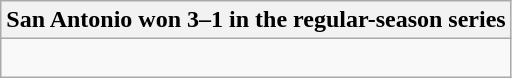<table class="wikitable collapsible collapsed">
<tr>
<th>San Antonio won 3–1 in the regular-season series</th>
</tr>
<tr>
<td><br>


</td>
</tr>
</table>
